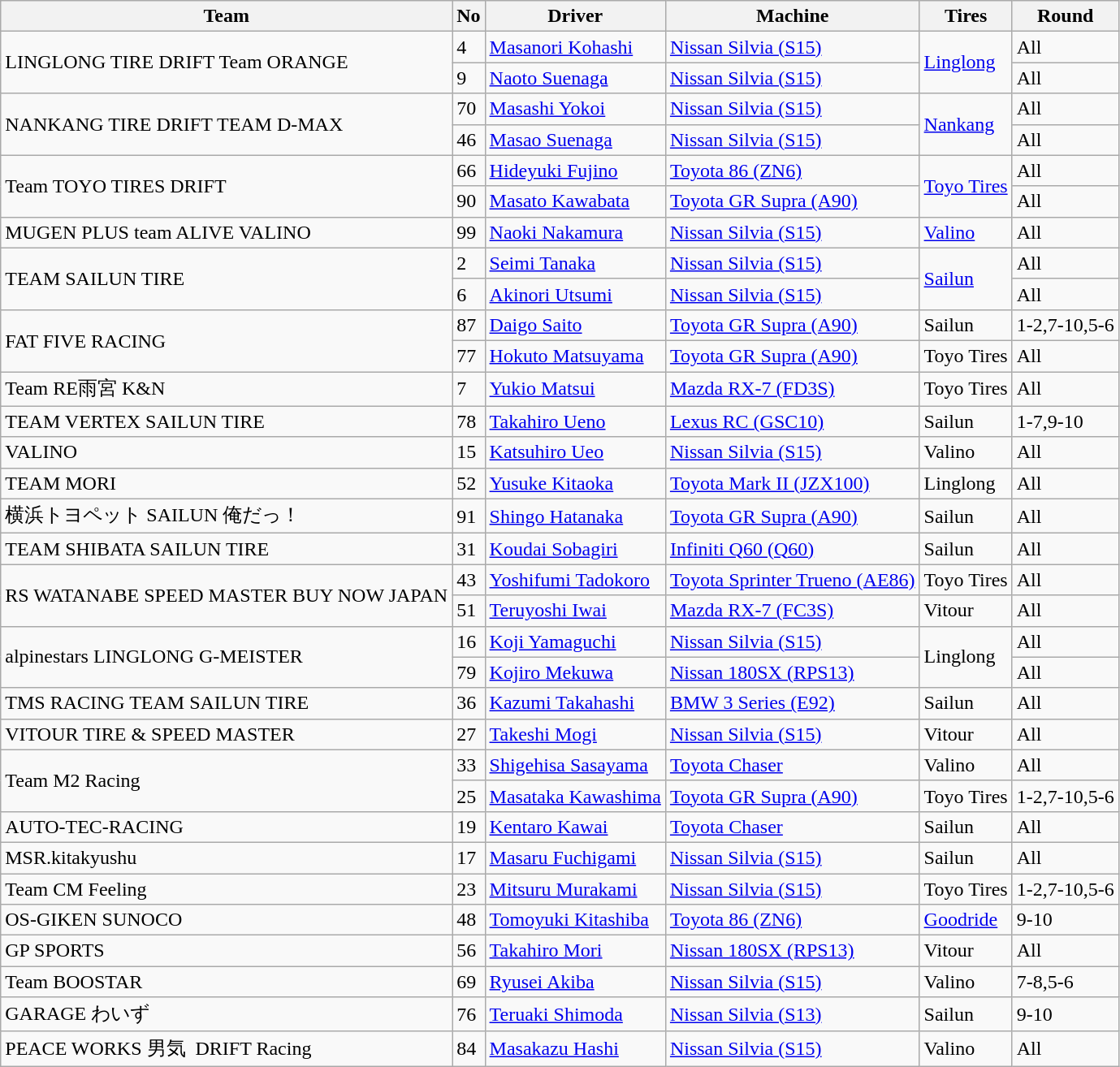<table class="wikitable">
<tr>
<th>Team</th>
<th>No</th>
<th>Driver</th>
<th>Machine</th>
<th>Tires</th>
<th>Round</th>
</tr>
<tr>
<td rowspan="2">LINGLONG TIRE DRIFT Team ORANGE</td>
<td>4</td>
<td> <a href='#'>Masanori Kohashi</a></td>
<td><a href='#'>Nissan Silvia (S15)</a></td>
<td rowspan="2"><a href='#'>Linglong</a></td>
<td>All</td>
</tr>
<tr>
<td>9</td>
<td> <a href='#'>Naoto Suenaga</a></td>
<td><a href='#'>Nissan Silvia (S15)</a></td>
<td>All</td>
</tr>
<tr>
<td rowspan="2">NANKANG TIRE DRIFT TEAM D-MAX</td>
<td>70</td>
<td> <a href='#'>Masashi Yokoi</a></td>
<td><a href='#'>Nissan Silvia (S15)</a></td>
<td rowspan="2"><a href='#'>Nankang</a></td>
<td>All</td>
</tr>
<tr>
<td>46</td>
<td> <a href='#'>Masao Suenaga</a></td>
<td><a href='#'>Nissan Silvia (S15)</a></td>
<td>All</td>
</tr>
<tr>
<td rowspan="2">Team TOYO TIRES DRIFT</td>
<td>66</td>
<td> <a href='#'>Hideyuki Fujino</a></td>
<td><a href='#'>Toyota 86 (ZN6)</a></td>
<td rowspan="2"><a href='#'>Toyo Tires</a></td>
<td>All</td>
</tr>
<tr>
<td>90</td>
<td> <a href='#'>Masato Kawabata</a></td>
<td><a href='#'>Toyota GR Supra (A90)</a></td>
<td>All</td>
</tr>
<tr>
<td>MUGEN PLUS team ALIVE VALINO</td>
<td>99</td>
<td> <a href='#'>Naoki Nakamura</a></td>
<td><a href='#'>Nissan Silvia (S15)</a></td>
<td><a href='#'>Valino</a></td>
<td>All</td>
</tr>
<tr>
<td rowspan="2">TEAM SAILUN TIRE</td>
<td>2</td>
<td> <a href='#'>Seimi Tanaka</a></td>
<td><a href='#'>Nissan Silvia (S15)</a></td>
<td rowspan="2"><a href='#'>Sailun</a></td>
<td>All</td>
</tr>
<tr>
<td>6</td>
<td> <a href='#'>Akinori Utsumi</a></td>
<td><a href='#'>Nissan Silvia (S15)</a></td>
<td>All</td>
</tr>
<tr>
<td rowspan="2">FAT FIVE RACING</td>
<td>87</td>
<td> <a href='#'>Daigo Saito</a></td>
<td><a href='#'>Toyota GR Supra (A90)</a></td>
<td>Sailun</td>
<td>1-2,7-10,5-6</td>
</tr>
<tr>
<td>77</td>
<td> <a href='#'>Hokuto Matsuyama</a></td>
<td><a href='#'>Toyota GR Supra (A90)</a></td>
<td>Toyo Tires</td>
<td>All</td>
</tr>
<tr>
<td>Team RE雨宮 K&N</td>
<td>7</td>
<td> <a href='#'>Yukio Matsui</a></td>
<td><a href='#'>Mazda RX-7 (FD3S)</a></td>
<td>Toyo Tires</td>
<td>All</td>
</tr>
<tr>
<td>TEAM VERTEX SAILUN TIRE</td>
<td>78</td>
<td> <a href='#'>Takahiro Ueno</a></td>
<td><a href='#'>Lexus RC (GSC10)</a></td>
<td>Sailun</td>
<td>1-7,9-10</td>
</tr>
<tr>
<td>VALINO</td>
<td>15</td>
<td> <a href='#'>Katsuhiro Ueo</a></td>
<td><a href='#'>Nissan Silvia (S15)</a></td>
<td>Valino</td>
<td>All</td>
</tr>
<tr>
<td>TEAM MORI</td>
<td>52</td>
<td> <a href='#'>Yusuke Kitaoka</a></td>
<td><a href='#'>Toyota Mark II (JZX100)</a></td>
<td>Linglong</td>
<td>All</td>
</tr>
<tr>
<td>横浜トヨペット SAILUN 俺だっ！</td>
<td>91</td>
<td> <a href='#'>Shingo Hatanaka</a></td>
<td><a href='#'>Toyota GR Supra (A90)</a></td>
<td>Sailun</td>
<td>All</td>
</tr>
<tr>
<td>TEAM SHIBATA SAILUN TIRE</td>
<td>31</td>
<td> <a href='#'>Koudai Sobagiri</a></td>
<td><a href='#'>Infiniti Q60 (Q60)</a></td>
<td>Sailun</td>
<td>All</td>
</tr>
<tr>
<td rowspan="2">RS WATANABE SPEED MASTER BUY NOW JAPAN</td>
<td>43</td>
<td> <a href='#'>Yoshifumi Tadokoro</a></td>
<td><a href='#'>Toyota Sprinter Trueno (AE86)</a></td>
<td>Toyo Tires</td>
<td>All</td>
</tr>
<tr>
<td>51</td>
<td> <a href='#'>Teruyoshi Iwai</a></td>
<td><a href='#'>Mazda RX-7 (FC3S)</a></td>
<td>Vitour</td>
<td>All</td>
</tr>
<tr>
<td rowspan="2">alpinestars LINGLONG G-MEISTER</td>
<td>16</td>
<td> <a href='#'>Koji Yamaguchi</a></td>
<td><a href='#'>Nissan Silvia (S15)</a></td>
<td rowspan="2">Linglong</td>
<td>All</td>
</tr>
<tr>
<td>79</td>
<td> <a href='#'>Kojiro Mekuwa</a></td>
<td><a href='#'>Nissan 180SX (RPS13)</a></td>
<td>All</td>
</tr>
<tr>
<td>TMS RACING TEAM SAILUN TIRE</td>
<td>36</td>
<td> <a href='#'>Kazumi Takahashi</a></td>
<td><a href='#'>BMW 3 Series (E92)</a></td>
<td>Sailun</td>
<td>All</td>
</tr>
<tr>
<td>VITOUR TIRE & SPEED MASTER</td>
<td>27</td>
<td> <a href='#'>Takeshi Mogi</a></td>
<td><a href='#'>Nissan Silvia (S15)</a></td>
<td>Vitour</td>
<td>All</td>
</tr>
<tr>
<td rowspan="2">Team M2 Racing</td>
<td>33</td>
<td> <a href='#'>Shigehisa Sasayama</a></td>
<td><a href='#'>Toyota Chaser</a></td>
<td>Valino</td>
<td>All</td>
</tr>
<tr>
<td>25</td>
<td> <a href='#'>Masataka Kawashima</a></td>
<td><a href='#'>Toyota GR Supra (A90)</a></td>
<td>Toyo Tires</td>
<td>1-2,7-10,5-6</td>
</tr>
<tr>
<td>AUTO-TEC-RACING</td>
<td>19</td>
<td> <a href='#'>Kentaro Kawai</a></td>
<td><a href='#'>Toyota Chaser</a></td>
<td>Sailun</td>
<td>All</td>
</tr>
<tr>
<td>MSR.kitakyushu</td>
<td>17</td>
<td> <a href='#'>Masaru Fuchigami</a></td>
<td><a href='#'>Nissan Silvia (S15)</a></td>
<td>Sailun</td>
<td>All</td>
</tr>
<tr>
<td>Team CM Feeling</td>
<td>23</td>
<td> <a href='#'>Mitsuru Murakami</a></td>
<td><a href='#'>Nissan Silvia (S15)</a></td>
<td>Toyo Tires</td>
<td>1-2,7-10,5-6</td>
</tr>
<tr>
<td>OS-GIKEN SUNOCO</td>
<td>48</td>
<td> <a href='#'>Tomoyuki Kitashiba</a></td>
<td><a href='#'>Toyota 86 (ZN6)</a></td>
<td><a href='#'>Goodride</a></td>
<td>9-10</td>
</tr>
<tr>
<td>GP SPORTS</td>
<td>56</td>
<td> <a href='#'>Takahiro Mori</a></td>
<td><a href='#'>Nissan 180SX (RPS13)</a></td>
<td>Vitour</td>
<td>All</td>
</tr>
<tr>
<td>Team BOOSTAR</td>
<td>69</td>
<td> <a href='#'>Ryusei Akiba</a></td>
<td><a href='#'>Nissan Silvia (S15)</a></td>
<td>Valino</td>
<td>7-8,5-6</td>
</tr>
<tr>
<td>GARAGE わいず</td>
<td>76</td>
<td> <a href='#'>Teruaki Shimoda</a></td>
<td><a href='#'>Nissan Silvia (S13)</a></td>
<td>Sailun</td>
<td>9-10</td>
</tr>
<tr>
<td>PEACE WORKS 男気  DRIFT Racing</td>
<td>84</td>
<td> <a href='#'>Masakazu Hashi</a></td>
<td><a href='#'>Nissan Silvia (S15)</a></td>
<td>Valino</td>
<td>All</td>
</tr>
</table>
